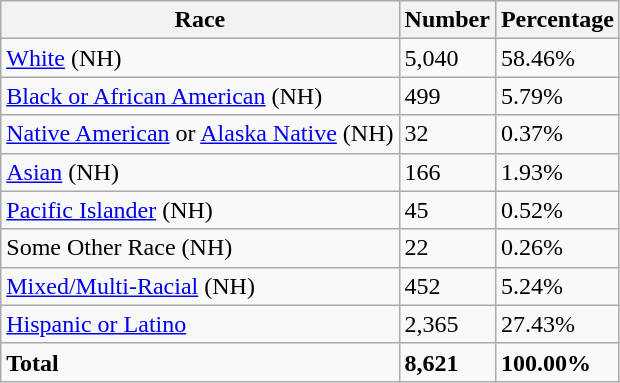<table class="wikitable">
<tr>
<th>Race</th>
<th>Number</th>
<th>Percentage</th>
</tr>
<tr>
<td><a href='#'>White</a> (NH)</td>
<td>5,040</td>
<td>58.46%</td>
</tr>
<tr>
<td><a href='#'>Black or African American</a> (NH)</td>
<td>499</td>
<td>5.79%</td>
</tr>
<tr>
<td><a href='#'>Native American</a> or <a href='#'>Alaska Native</a> (NH)</td>
<td>32</td>
<td>0.37%</td>
</tr>
<tr>
<td><a href='#'>Asian</a> (NH)</td>
<td>166</td>
<td>1.93%</td>
</tr>
<tr>
<td><a href='#'>Pacific Islander</a> (NH)</td>
<td>45</td>
<td>0.52%</td>
</tr>
<tr>
<td>Some Other Race (NH)</td>
<td>22</td>
<td>0.26%</td>
</tr>
<tr>
<td><a href='#'>Mixed/Multi-Racial</a> (NH)</td>
<td>452</td>
<td>5.24%</td>
</tr>
<tr>
<td><a href='#'>Hispanic or Latino</a></td>
<td>2,365</td>
<td>27.43%</td>
</tr>
<tr>
<td><strong>Total</strong></td>
<td><strong>8,621</strong></td>
<td><strong>100.00%</strong></td>
</tr>
</table>
